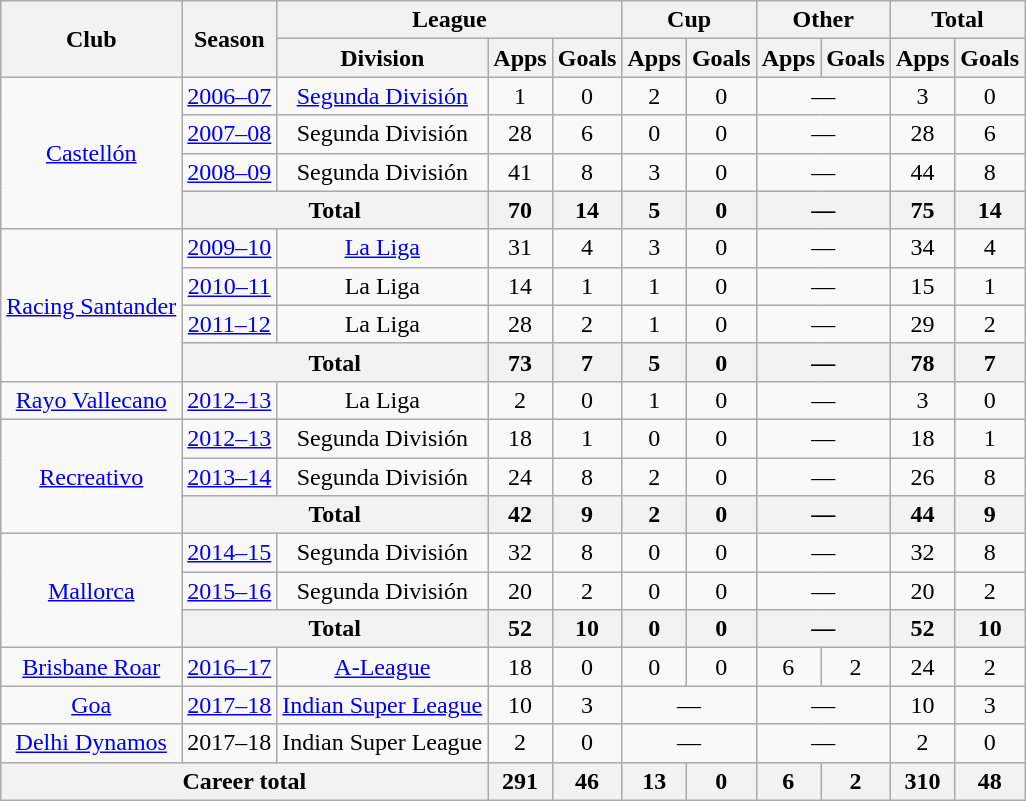<table class="wikitable" style="text-align: center;">
<tr>
<th rowspan="2">Club</th>
<th rowspan="2">Season</th>
<th colspan="3">League</th>
<th colspan="2">Cup</th>
<th colspan="2">Other</th>
<th colspan="2">Total</th>
</tr>
<tr>
<th>Division</th>
<th>Apps</th>
<th>Goals</th>
<th>Apps</th>
<th>Goals</th>
<th>Apps</th>
<th>Goals</th>
<th>Apps</th>
<th>Goals</th>
</tr>
<tr>
<td rowspan="4"><a href='#'>Castellón</a></td>
<td><a href='#'>2006–07</a></td>
<td><a href='#'>Segunda División</a></td>
<td>1</td>
<td>0</td>
<td>2</td>
<td>0</td>
<td colspan="2">—</td>
<td>3</td>
<td>0</td>
</tr>
<tr>
<td><a href='#'>2007–08</a></td>
<td>Segunda División</td>
<td>28</td>
<td>6</td>
<td>0</td>
<td>0</td>
<td colspan="2">—</td>
<td>28</td>
<td>6</td>
</tr>
<tr>
<td><a href='#'>2008–09</a></td>
<td>Segunda División</td>
<td>41</td>
<td>8</td>
<td>3</td>
<td>0</td>
<td colspan="2">—</td>
<td>44</td>
<td>8</td>
</tr>
<tr>
<th colspan="2">Total</th>
<th>70</th>
<th>14</th>
<th>5</th>
<th>0</th>
<th colspan="2">—</th>
<th>75</th>
<th>14</th>
</tr>
<tr>
<td rowspan="4"><a href='#'>Racing Santander</a></td>
<td><a href='#'>2009–10</a></td>
<td><a href='#'>La Liga</a></td>
<td>31</td>
<td>4</td>
<td>3</td>
<td>0</td>
<td colspan="2">—</td>
<td>34</td>
<td>4</td>
</tr>
<tr>
<td><a href='#'>2010–11</a></td>
<td>La Liga</td>
<td>14</td>
<td>1</td>
<td>1</td>
<td>0</td>
<td colspan="2">—</td>
<td>15</td>
<td>1</td>
</tr>
<tr>
<td><a href='#'>2011–12</a></td>
<td>La Liga</td>
<td>28</td>
<td>2</td>
<td>1</td>
<td>0</td>
<td colspan="2">—</td>
<td>29</td>
<td>2</td>
</tr>
<tr>
<th colspan="2">Total</th>
<th>73</th>
<th>7</th>
<th>5</th>
<th>0</th>
<th colspan="2">—</th>
<th>78</th>
<th>7</th>
</tr>
<tr>
<td><a href='#'>Rayo Vallecano</a></td>
<td><a href='#'>2012–13</a></td>
<td>La Liga</td>
<td>2</td>
<td>0</td>
<td>1</td>
<td>0</td>
<td colspan="2">—</td>
<td>3</td>
<td>0</td>
</tr>
<tr>
<td rowspan="3"><a href='#'>Recreativo</a></td>
<td><a href='#'>2012–13</a></td>
<td>Segunda División</td>
<td>18</td>
<td>1</td>
<td>0</td>
<td>0</td>
<td colspan="2">—</td>
<td>18</td>
<td>1</td>
</tr>
<tr>
<td><a href='#'>2013–14</a></td>
<td>Segunda División</td>
<td>24</td>
<td>8</td>
<td>2</td>
<td>0</td>
<td colspan="2">—</td>
<td>26</td>
<td>8</td>
</tr>
<tr>
<th colspan="2">Total</th>
<th>42</th>
<th>9</th>
<th>2</th>
<th>0</th>
<th colspan="2">—</th>
<th>44</th>
<th>9</th>
</tr>
<tr>
<td rowspan="3"><a href='#'>Mallorca</a></td>
<td><a href='#'>2014–15</a></td>
<td>Segunda División</td>
<td>32</td>
<td>8</td>
<td>0</td>
<td>0</td>
<td colspan="2">—</td>
<td>32</td>
<td>8</td>
</tr>
<tr>
<td><a href='#'>2015–16</a></td>
<td>Segunda División</td>
<td>20</td>
<td>2</td>
<td>0</td>
<td>0</td>
<td colspan="2">—</td>
<td>20</td>
<td>2</td>
</tr>
<tr>
<th colspan="2">Total</th>
<th>52</th>
<th>10</th>
<th>0</th>
<th>0</th>
<th colspan="2">—</th>
<th>52</th>
<th>10</th>
</tr>
<tr>
<td rowspan="1"><a href='#'>Brisbane Roar</a></td>
<td><a href='#'>2016–17</a></td>
<td><a href='#'>A-League</a></td>
<td>18</td>
<td>0</td>
<td>0</td>
<td>0</td>
<td>6</td>
<td>2</td>
<td>24</td>
<td>2</td>
</tr>
<tr>
<td><a href='#'>Goa</a></td>
<td><a href='#'>2017–18</a></td>
<td><a href='#'>Indian Super League</a></td>
<td>10</td>
<td>3</td>
<td colspan="2">—</td>
<td colspan="2">—</td>
<td>10</td>
<td>3</td>
</tr>
<tr>
<td><a href='#'>Delhi Dynamos</a></td>
<td>2017–18</td>
<td>Indian Super League</td>
<td>2</td>
<td>0</td>
<td colspan="2">—</td>
<td colspan="2">—</td>
<td>2</td>
<td>0</td>
</tr>
<tr>
<th colspan="3">Career total</th>
<th>291</th>
<th>46</th>
<th>13</th>
<th>0</th>
<th>6</th>
<th>2</th>
<th>310</th>
<th>48</th>
</tr>
</table>
